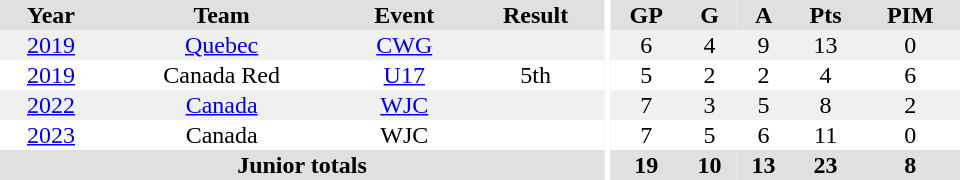<table border="0" cellpadding="1" cellspacing="0" ID="Table3" style="text-align:center; width:40em">
<tr bgcolor="#e0e0e0">
<th>Year</th>
<th>Team</th>
<th>Event</th>
<th>Result</th>
<th rowspan="102" bgcolor="#ffffff"></th>
<th>GP</th>
<th>G</th>
<th>A</th>
<th>Pts</th>
<th>PIM</th>
</tr>
<tr bgcolor="#f0f0f0">
<td><a href='#'>2019</a></td>
<td><a href='#'>Quebec</a></td>
<td><a href='#'>CWG</a></td>
<td></td>
<td>6</td>
<td>4</td>
<td>9</td>
<td>13</td>
<td>0</td>
</tr>
<tr>
<td><a href='#'>2019</a></td>
<td>Canada Red</td>
<td><a href='#'>U17</a></td>
<td>5th</td>
<td>5</td>
<td>2</td>
<td>2</td>
<td>4</td>
<td>6</td>
</tr>
<tr bgcolor="#f0f0f0">
<td><a href='#'>2022</a></td>
<td><a href='#'>Canada</a></td>
<td><a href='#'>WJC</a></td>
<td></td>
<td>7</td>
<td>3</td>
<td>5</td>
<td>8</td>
<td>2</td>
</tr>
<tr>
<td><a href='#'>2023</a></td>
<td>Canada</td>
<td>WJC</td>
<td></td>
<td>7</td>
<td>5</td>
<td>6</td>
<td>11</td>
<td>0</td>
</tr>
<tr bgcolor="#e0e0e0">
<th colspan="4">Junior totals</th>
<th>19</th>
<th>10</th>
<th>13</th>
<th>23</th>
<th>8</th>
</tr>
</table>
